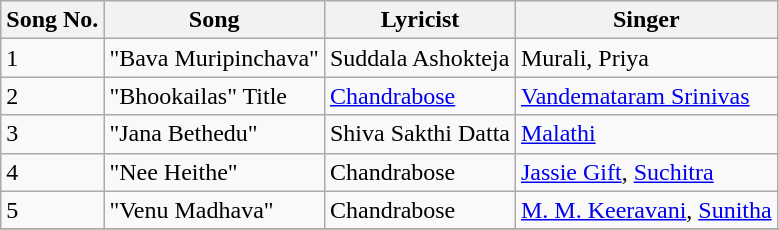<table class="wikitable">
<tr>
<th>Song No.</th>
<th>Song</th>
<th>Lyricist</th>
<th>Singer</th>
</tr>
<tr>
<td>1</td>
<td>"Bava Muripinchava"</td>
<td>Suddala Ashokteja</td>
<td>Murali, Priya</td>
</tr>
<tr>
<td>2</td>
<td>"Bhookailas" Title</td>
<td><a href='#'>Chandrabose</a></td>
<td><a href='#'>Vandemataram Srinivas</a></td>
</tr>
<tr>
<td>3</td>
<td>"Jana Bethedu"</td>
<td>Shiva Sakthi Datta</td>
<td><a href='#'>Malathi</a></td>
</tr>
<tr>
<td>4</td>
<td>"Nee Heithe"</td>
<td>Chandrabose</td>
<td><a href='#'>Jassie Gift</a>, <a href='#'>Suchitra</a></td>
</tr>
<tr>
<td>5</td>
<td>"Venu Madhava"</td>
<td>Chandrabose</td>
<td><a href='#'>M. M. Keeravani</a>, <a href='#'>Sunitha</a></td>
</tr>
<tr>
</tr>
</table>
